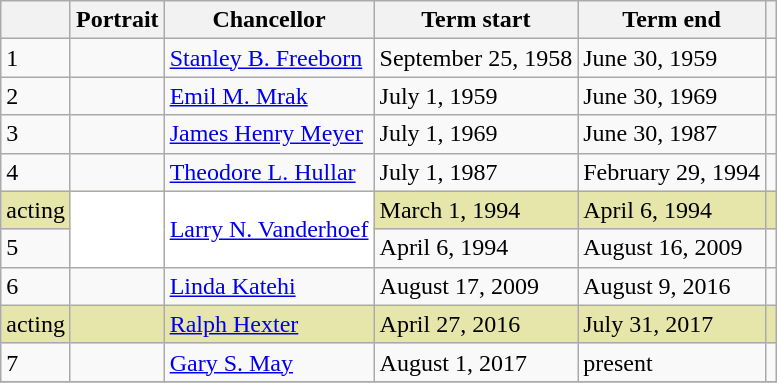<table class=wikitable style="text-align:left">
<tr>
<th></th>
<th>Portrait</th>
<th>Chancellor</th>
<th>Term start</th>
<th>Term end</th>
<th></th>
</tr>
<tr>
<td>1</td>
<td></td>
<td><a href='#'>Stanley B. Freeborn</a></td>
<td>September 25, 1958</td>
<td>June 30, 1959</td>
<td></td>
</tr>
<tr>
<td>2</td>
<td></td>
<td><a href='#'>Emil M. Mrak</a></td>
<td>July 1, 1959</td>
<td>June 30, 1969</td>
<td></td>
</tr>
<tr>
<td>3</td>
<td></td>
<td><a href='#'>James Henry Meyer</a></td>
<td>July 1, 1969</td>
<td>June 30, 1987</td>
<td></td>
</tr>
<tr>
<td>4</td>
<td></td>
<td><a href='#'>Theodore L. Hullar</a></td>
<td>July 1, 1987</td>
<td>February 29, 1994</td>
<td></td>
</tr>
<tr bgcolor="#e6e6aa">
<td>acting</td>
<td rowspan="2" bgcolor="#ffffff"></td>
<td rowspan="2" bgcolor="#ffffff"><a href='#'>Larry N. Vanderhoef</a></td>
<td>March 1, 1994</td>
<td>April 6, 1994</td>
<td></td>
</tr>
<tr>
<td>5</td>
<td>April 6, 1994</td>
<td>August 16, 2009</td>
<td></td>
</tr>
<tr>
<td>6</td>
<td></td>
<td><a href='#'>Linda Katehi</a></td>
<td>August 17, 2009</td>
<td>August 9, 2016</td>
<td></td>
</tr>
<tr bgcolor="#e6e6aa">
<td>acting</td>
<td></td>
<td><a href='#'>Ralph Hexter</a></td>
<td>April 27, 2016</td>
<td>July 31, 2017</td>
<td></td>
</tr>
<tr>
<td>7</td>
<td></td>
<td><a href='#'>Gary S. May</a></td>
<td>August 1, 2017</td>
<td>present</td>
<td></td>
</tr>
<tr>
</tr>
</table>
